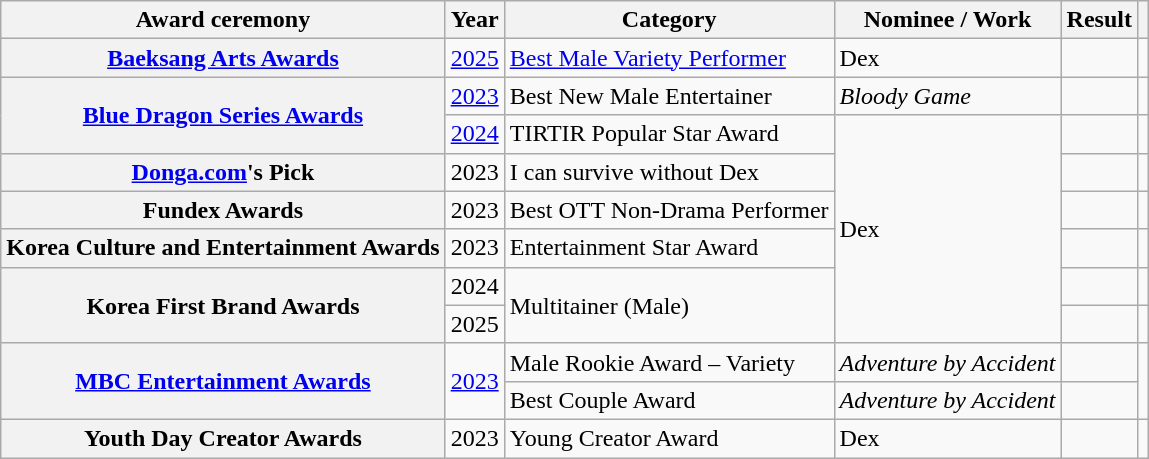<table class="wikitable plainrowheaders sortable">
<tr>
<th scope="col">Award ceremony</th>
<th scope="col">Year</th>
<th scope="col">Category</th>
<th scope="col">Nominee / Work</th>
<th scope="col">Result</th>
<th scope="col" class="unsortable"></th>
</tr>
<tr>
<th scope="row"><a href='#'>Baeksang Arts Awards</a></th>
<td style="text-align:center"><a href='#'>2025</a></td>
<td><a href='#'>Best Male Variety Performer</a></td>
<td>Dex</td>
<td></td>
<td style="text-align:center"></td>
</tr>
<tr>
<th scope="row" rowspan="2"><a href='#'>Blue Dragon Series Awards</a></th>
<td style="text-align:center"><a href='#'>2023</a></td>
<td>Best New Male Entertainer</td>
<td><em>Bloody Game</em></td>
<td></td>
<td style="text-align:center"></td>
</tr>
<tr>
<td style="text-align:center"><a href='#'>2024</a></td>
<td>TIRTIR Popular Star Award</td>
<td rowspan="6">Dex</td>
<td></td>
<td style="text-align:center"></td>
</tr>
<tr>
<th scope="row"><a href='#'>Donga.com</a>'s Pick</th>
<td style="text-align:center">2023</td>
<td>I can survive without Dex</td>
<td></td>
<td style="text-align:center"></td>
</tr>
<tr>
<th scope="row">Fundex Awards</th>
<td style="text-align:center">2023</td>
<td>Best OTT Non-Drama Performer</td>
<td></td>
<td style="text-align:center"></td>
</tr>
<tr>
<th scope="row">Korea Culture and Entertainment Awards</th>
<td style="text-align:center">2023</td>
<td>Entertainment Star Award</td>
<td></td>
<td style="text-align:center"></td>
</tr>
<tr>
<th scope="row" rowspan="2">Korea First Brand Awards</th>
<td style="text-align:center">2024</td>
<td rowspan="2">Multitainer (Male)</td>
<td></td>
<td style="text-align:center"></td>
</tr>
<tr>
<td style="text-align:center">2025</td>
<td></td>
<td style="text-align:center"></td>
</tr>
<tr>
<th scope="row" rowspan="2"><a href='#'>MBC Entertainment Awards</a></th>
<td style="text-align:center" rowspan="2"><a href='#'>2023</a></td>
<td>Male Rookie Award – Variety</td>
<td><em>Adventure by Accident</em></td>
<td></td>
<td style="text-align:center" rowspan="2"></td>
</tr>
<tr>
<td>Best Couple Award</td>
<td><em>Adventure by Accident</em> </td>
<td></td>
</tr>
<tr>
<th scope="row">Youth Day Creator Awards</th>
<td style="text-align:center">2023</td>
<td>Young Creator Award</td>
<td>Dex</td>
<td></td>
<td style="text-align:center"></td>
</tr>
</table>
